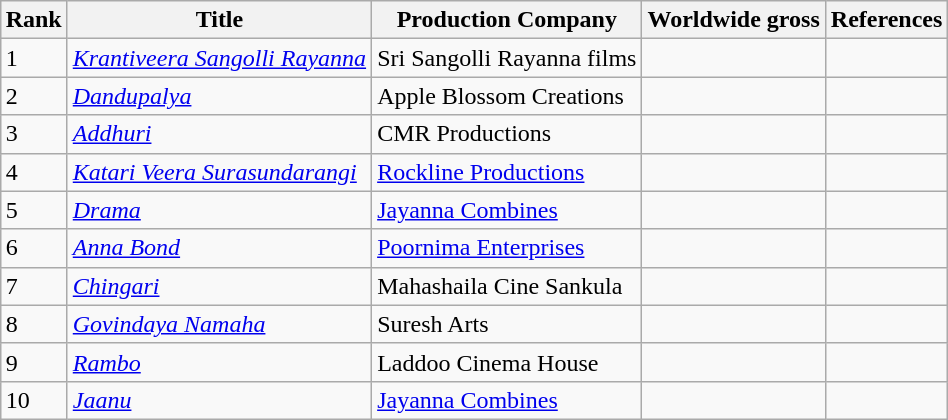<table class="wikitable sortable" style="margin:auto; margin:auto;">
<tr>
<th>Rank</th>
<th>Title</th>
<th>Production Company</th>
<th>Worldwide gross</th>
<th>References</th>
</tr>
<tr>
<td rowspan="1">1</td>
<td><em><a href='#'>Krantiveera Sangolli Rayanna</a></em></td>
<td>Sri Sangolli Rayanna films</td>
<td></td>
<td></td>
</tr>
<tr>
<td>2</td>
<td><em><a href='#'>Dandupalya</a></em></td>
<td>Apple Blossom Creations</td>
<td></td>
<td></td>
</tr>
<tr>
<td>3</td>
<td><em><a href='#'>Addhuri</a></em></td>
<td>CMR Productions</td>
<td></td>
<td></td>
</tr>
<tr>
<td>4</td>
<td><em><a href='#'>Katari Veera Surasundarangi</a></em></td>
<td><a href='#'>Rockline Productions</a></td>
<td></td>
<td></td>
</tr>
<tr>
<td>5</td>
<td><em><a href='#'>Drama</a></em></td>
<td><a href='#'>Jayanna Combines</a></td>
<td></td>
<td></td>
</tr>
<tr>
<td>6</td>
<td><em><a href='#'>Anna Bond</a></em></td>
<td><a href='#'>Poornima Enterprises</a></td>
<td></td>
<td></td>
</tr>
<tr>
<td>7</td>
<td><em><a href='#'>Chingari</a></em></td>
<td>Mahashaila Cine Sankula</td>
<td></td>
<td></td>
</tr>
<tr>
<td>8</td>
<td><em><a href='#'>Govindaya Namaha</a></em></td>
<td>Suresh Arts</td>
<td></td>
<td></td>
</tr>
<tr>
<td>9</td>
<td><em><a href='#'>Rambo</a></em></td>
<td>Laddoo Cinema House</td>
<td></td>
<td></td>
</tr>
<tr>
<td>10</td>
<td><em><a href='#'>Jaanu</a></em></td>
<td><a href='#'>Jayanna Combines</a></td>
<td></td>
<td></td>
</tr>
</table>
